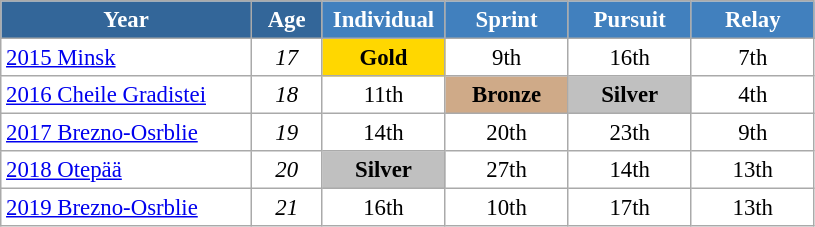<table class="wikitable" style="font-size:95%; text-align:center; border:grey solid 1px; border-collapse:collapse; background:#ffffff;">
<tr>
<th style="background-color:#369; color:white;    width:160px;">Year</th>
<th style="background-color:#369; color:white;    width:40px;">Age</th>
<th style="background-color:#4180be; color:white; width:75px;">Individual</th>
<th style="background-color:#4180be; color:white; width:75px;">Sprint</th>
<th style="background-color:#4180be; color:white; width:75px;">Pursuit</th>
<th style="background-color:#4180be; color:white; width:75px;">Relay</th>
</tr>
<tr>
<td align=left> <a href='#'>2015 Minsk</a></td>
<td><em>17</em></td>
<td style="background:gold"><strong>Gold</strong></td>
<td>9th</td>
<td>16th</td>
<td>7th</td>
</tr>
<tr>
<td align=left> <a href='#'>2016 Cheile Gradistei</a></td>
<td><em>18</em></td>
<td>11th</td>
<td style="background:#cfaa88;"><strong>Bronze</strong></td>
<td style="background:silver"><strong>Silver</strong></td>
<td>4th</td>
</tr>
<tr>
<td align=left> <a href='#'>2017 Brezno-Osrblie</a></td>
<td><em>19</em></td>
<td>14th</td>
<td>20th</td>
<td>23th</td>
<td>9th</td>
</tr>
<tr>
<td align=left> <a href='#'>2018 Otepää</a></td>
<td><em>20</em></td>
<td style="background:silver"><strong>Silver</strong></td>
<td>27th</td>
<td>14th</td>
<td>13th</td>
</tr>
<tr>
<td align=left> <a href='#'>2019 Brezno-Osrblie</a></td>
<td><em>21</em></td>
<td>16th</td>
<td>10th</td>
<td>17th</td>
<td>13th</td>
</tr>
</table>
